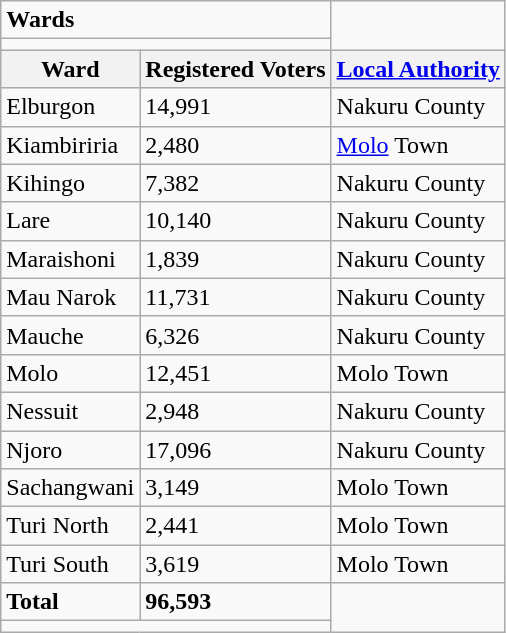<table class="wikitable">
<tr>
<td colspan="2"><strong>Wards</strong></td>
</tr>
<tr>
<td colspan="2"></td>
</tr>
<tr>
<th>Ward</th>
<th>Registered Voters</th>
<th><a href='#'>Local Authority</a></th>
</tr>
<tr>
<td>Elburgon</td>
<td>14,991</td>
<td>Nakuru County</td>
</tr>
<tr>
<td>Kiambiriria</td>
<td>2,480</td>
<td><a href='#'>Molo</a> Town</td>
</tr>
<tr>
<td>Kihingo</td>
<td>7,382</td>
<td>Nakuru County</td>
</tr>
<tr>
<td>Lare</td>
<td>10,140</td>
<td>Nakuru County</td>
</tr>
<tr>
<td>Maraishoni</td>
<td>1,839</td>
<td>Nakuru County</td>
</tr>
<tr>
<td>Mau Narok</td>
<td>11,731</td>
<td>Nakuru County</td>
</tr>
<tr>
<td>Mauche</td>
<td>6,326</td>
<td>Nakuru County</td>
</tr>
<tr>
<td>Molo</td>
<td>12,451</td>
<td>Molo Town</td>
</tr>
<tr>
<td>Nessuit</td>
<td>2,948</td>
<td>Nakuru County</td>
</tr>
<tr>
<td>Njoro</td>
<td>17,096</td>
<td>Nakuru County</td>
</tr>
<tr>
<td>Sachangwani</td>
<td>3,149</td>
<td>Molo Town</td>
</tr>
<tr>
<td>Turi North</td>
<td>2,441</td>
<td>Molo Town</td>
</tr>
<tr>
<td>Turi South</td>
<td>3,619</td>
<td>Molo Town</td>
</tr>
<tr>
<td><strong>Total</strong></td>
<td><strong>96,593</strong></td>
</tr>
<tr>
<td colspan="2"></td>
</tr>
</table>
